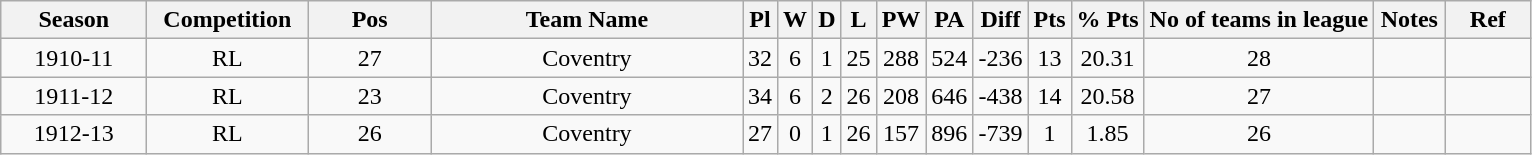<table class="wikitable" style="text-align:center;">
<tr>
<th width=90 abbr="season">Season</th>
<th width=100 abbr="Competition">Competition</th>
<th width=75 abbr="Position">Pos</th>
<th width=200 abbr="Club">Team Name</th>
<th width 50 abbr="Pl">Pl</th>
<th width 50 abbr="W">W</th>
<th width 50 abbr="D">D</th>
<th width 50 abbr="L">L</th>
<th width 60 abbr="PF">PW</th>
<th width 60 abbr="PA">PA</th>
<th width 100 abbr="Diff">Diff</th>
<th width 60 abbr="Pts">Pts</th>
<th width 100 abbr="%">% Pts</th>
<th width 100 abbr="No of Teams">No of teams in league</th>
<th width=40 abbr="Notes">Notes</th>
<th width=50 abbr="Ref">Ref</th>
</tr>
<tr>
<td>1910-11</td>
<td>RL</td>
<td>27</td>
<td>Coventry</td>
<td>32</td>
<td>6</td>
<td>1</td>
<td>25</td>
<td>288</td>
<td>524</td>
<td>-236</td>
<td>13</td>
<td>20.31</td>
<td>28</td>
<td></td>
<td></td>
</tr>
<tr>
<td>1911-12</td>
<td>RL</td>
<td>23</td>
<td>Coventry</td>
<td>34</td>
<td>6</td>
<td>2</td>
<td>26</td>
<td>208</td>
<td>646</td>
<td>-438</td>
<td>14</td>
<td>20.58</td>
<td>27</td>
<td></td>
<td></td>
</tr>
<tr>
<td>1912-13</td>
<td>RL</td>
<td>26</td>
<td>Coventry</td>
<td>27</td>
<td>0</td>
<td>1</td>
<td>26</td>
<td>157</td>
<td>896</td>
<td>-739</td>
<td>1</td>
<td>1.85</td>
<td>26</td>
<td></td>
<td></td>
</tr>
</table>
